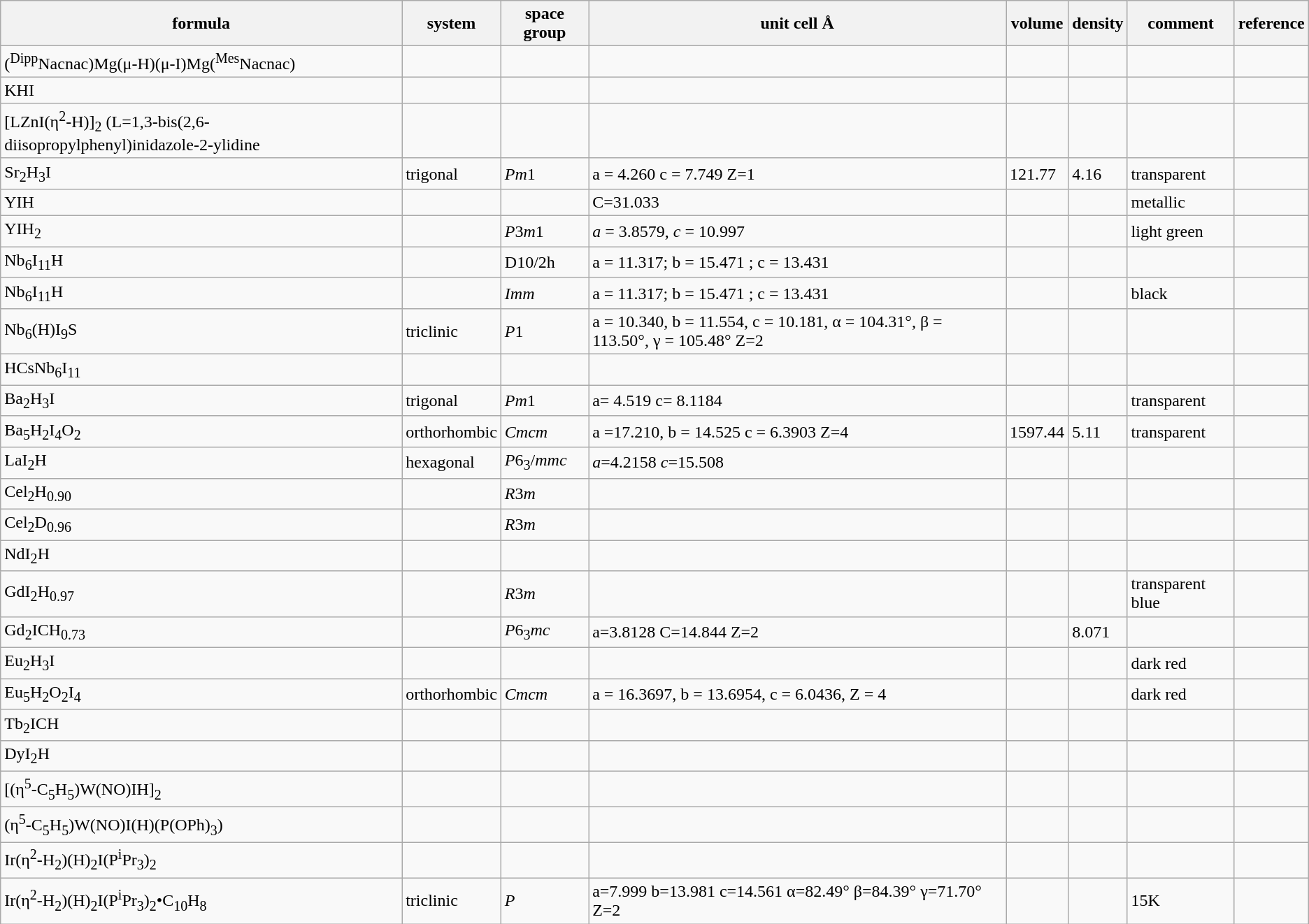<table class="wikitable">
<tr>
<th>formula</th>
<th>system</th>
<th>space group</th>
<th>unit cell Å</th>
<th>volume</th>
<th>density</th>
<th>comment</th>
<th>reference</th>
</tr>
<tr>
<td>(<sup>Dipp</sup>Nacnac)Mg(μ-H)(μ-I)Mg(<sup>Mes</sup>Nacnac)</td>
<td></td>
<td></td>
<td></td>
<td></td>
<td></td>
<td></td>
<td></td>
</tr>
<tr>
<td>KHI</td>
<td></td>
<td></td>
<td></td>
<td></td>
<td></td>
<td></td>
<td></td>
</tr>
<tr>
<td>[LZnI(η<sup>2</sup>-H)]<sub>2</sub> (L=1,3-bis(2,6-diisopropylphenyl)inidazole-2-ylidine</td>
<td></td>
<td></td>
<td></td>
<td></td>
<td></td>
<td></td>
<td></td>
</tr>
<tr>
<td>Sr<sub>2</sub>H<sub>3</sub>I</td>
<td>trigonal</td>
<td><em>P</em><em>m</em>1</td>
<td>a = 4.260 c = 7.749 Z=1</td>
<td>121.77</td>
<td>4.16</td>
<td>transparent</td>
<td></td>
</tr>
<tr>
<td>YIH</td>
<td></td>
<td></td>
<td>C=31.033</td>
<td></td>
<td></td>
<td>metallic</td>
<td></td>
</tr>
<tr>
<td>YIH<sub>2</sub></td>
<td></td>
<td><em>P</em>3<em>m</em>1</td>
<td><em>a</em> = 3.8579, <em>c</em> = 10.997</td>
<td></td>
<td></td>
<td>light green</td>
<td></td>
</tr>
<tr>
<td>Nb<sub>6</sub>I<sub>11</sub>H</td>
<td></td>
<td>D10/2h</td>
<td>a = 11.317; b = 15.471 ; c = 13.431</td>
<td></td>
<td></td>
<td></td>
<td></td>
</tr>
<tr>
<td>Nb<sub>6</sub>I<sub>11</sub>H</td>
<td></td>
<td><em>Im</em><em>m</em></td>
<td>a = 11.317; b = 15.471 ; c = 13.431</td>
<td></td>
<td></td>
<td>black</td>
<td></td>
</tr>
<tr>
<td>Nb<sub>6</sub>(H)I<sub>9</sub>S</td>
<td>triclinic</td>
<td><em>P</em>1</td>
<td>a = 10.340, b = 11.554, c = 10.181, α = 104.31°, β = 113.50°, γ = 105.48° Z=2</td>
<td></td>
<td></td>
<td></td>
<td></td>
</tr>
<tr>
<td>HCsNb<sub>6</sub>I<sub>11</sub></td>
<td></td>
<td></td>
<td></td>
<td></td>
<td></td>
<td></td>
<td></td>
</tr>
<tr>
<td>Ba<sub>2</sub>H<sub>3</sub>I</td>
<td>trigonal</td>
<td><em>P</em><em>m</em>1</td>
<td>a= 4.519 c= 8.1184</td>
<td></td>
<td></td>
<td>transparent</td>
<td></td>
</tr>
<tr>
<td>Ba<sub>5</sub>H<sub>2</sub>I<sub>4</sub>O<sub>2</sub></td>
<td>orthorhombic</td>
<td><em>Cmcm</em></td>
<td>a =17.210, b = 14.525 c = 6.3903 Z=4</td>
<td>1597.44</td>
<td>5.11</td>
<td>transparent</td>
<td></td>
</tr>
<tr>
<td>LaI<sub>2</sub>H</td>
<td>hexagonal</td>
<td><em>P</em>6<sub>3</sub>/<em>mmc</em></td>
<td><em>a</em>=4.2158 <em>c</em>=15.508</td>
<td></td>
<td></td>
<td></td>
<td></td>
</tr>
<tr>
<td>Cel<sub>2</sub>H<sub>0.90</sub></td>
<td></td>
<td><em>R</em>3<em>m</em></td>
<td></td>
<td></td>
<td></td>
<td></td>
<td></td>
</tr>
<tr>
<td>Cel<sub>2</sub>D<sub>0.96</sub></td>
<td></td>
<td><em>R</em>3<em>m</em></td>
<td></td>
<td></td>
<td></td>
<td></td>
<td></td>
</tr>
<tr>
<td>NdI<sub>2</sub>H</td>
<td></td>
<td></td>
<td></td>
<td></td>
<td></td>
<td></td>
<td></td>
</tr>
<tr>
<td>GdI<sub>2</sub>H<sub>0.97</sub></td>
<td></td>
<td><em>R</em>3<em>m</em></td>
<td></td>
<td></td>
<td></td>
<td>transparent blue</td>
<td></td>
</tr>
<tr>
<td>Gd<sub>2</sub>ICH<sub>0.73</sub></td>
<td></td>
<td><em>P</em>6<sub>3</sub><em>mc</em></td>
<td>a=3.8128 C=14.844 Z=2</td>
<td></td>
<td>8.071</td>
<td></td>
<td></td>
</tr>
<tr>
<td>Eu<sub>2</sub>H<sub>3</sub>I</td>
<td></td>
<td></td>
<td></td>
<td></td>
<td></td>
<td>dark red</td>
<td></td>
</tr>
<tr>
<td>Eu<sub>5</sub>H<sub>2</sub>O<sub>2</sub>I<sub>4</sub></td>
<td>orthorhombic</td>
<td><em>Cmcm</em></td>
<td>a = 16.3697, b = 13.6954, c = 6.0436, Z = 4</td>
<td></td>
<td></td>
<td>dark red</td>
<td></td>
</tr>
<tr>
<td>Tb<sub>2</sub>ICH</td>
<td></td>
<td></td>
<td></td>
<td></td>
<td></td>
<td></td>
<td></td>
</tr>
<tr>
<td>DyI<sub>2</sub>H</td>
<td></td>
<td></td>
<td></td>
<td></td>
<td></td>
<td></td>
<td></td>
</tr>
<tr>
<td>[(η<sup>5</sup>-C<sub>5</sub>H<sub>5</sub>)W(NO)IH]<sub>2</sub></td>
<td></td>
<td></td>
<td></td>
<td></td>
<td></td>
<td></td>
<td></td>
</tr>
<tr>
<td>(η<sup>5</sup>-C<sub>5</sub>H<sub>5</sub>)W(NO)I(H)(P(OPh)<sub>3</sub>)</td>
<td></td>
<td></td>
<td></td>
<td></td>
<td></td>
<td></td>
<td></td>
</tr>
<tr>
<td>Ir(η<sup>2</sup>-H<sub>2</sub>)(H)<sub>2</sub>I(P<sup>i</sup>Pr<sub>3</sub>)<sub>2</sub></td>
<td></td>
<td></td>
<td></td>
<td></td>
<td></td>
<td></td>
<td></td>
</tr>
<tr>
<td>Ir(η<sup>2</sup>-H<sub>2</sub>)(H)<sub>2</sub>I(P<sup>i</sup>Pr<sub>3</sub>)<sub>2</sub>•C<sub>10</sub>H<sub>8</sub></td>
<td>triclinic</td>
<td><em>P</em></td>
<td>a=7.999 b=13.981 c=14.561 α=82.49° β=84.39° γ=71.70° Z=2</td>
<td></td>
<td></td>
<td>15K</td>
<td></td>
</tr>
</table>
